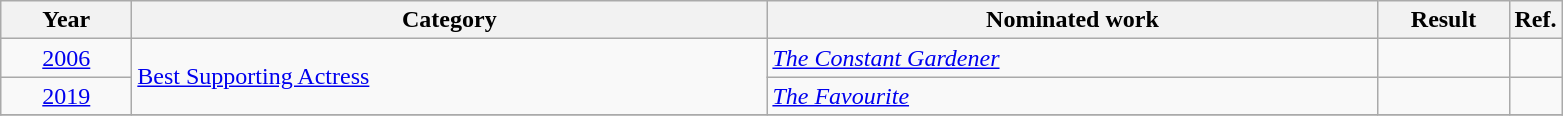<table class=wikitable>
<tr>
<th scope="col" style="width:5em;">Year</th>
<th scope="col" style="width:26em;">Category</th>
<th scope="col" style="width:25em;">Nominated work</th>
<th scope="col" style="width:5em;">Result</th>
<th>Ref.</th>
</tr>
<tr>
<td style="text-align:center;"><a href='#'>2006</a></td>
<td rowspan=2><a href='#'>Best Supporting Actress</a></td>
<td><em><a href='#'>The Constant Gardener</a></em></td>
<td></td>
<td style="text-align:center;"></td>
</tr>
<tr>
<td style="text-align:center;"><a href='#'>2019</a></td>
<td><em><a href='#'>The Favourite</a></em></td>
<td></td>
<td style="text-align:center;"></td>
</tr>
<tr>
</tr>
</table>
